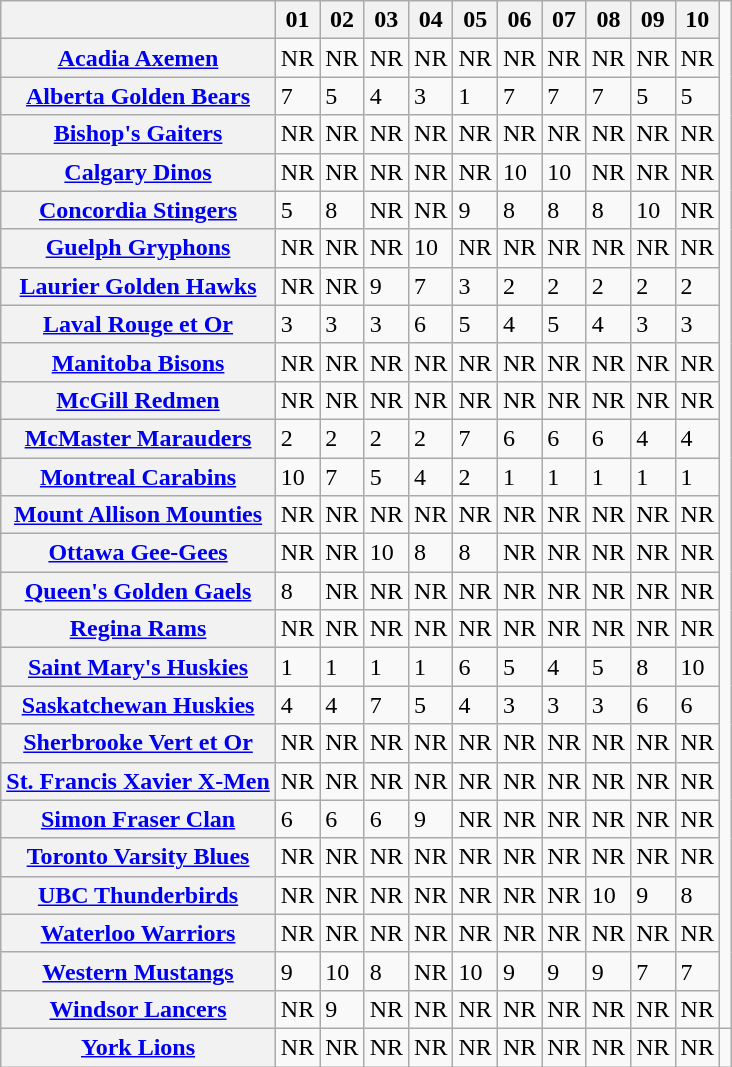<table class="wikitable sortable">
<tr>
<th scope="col"></th>
<th scope="col">01</th>
<th scope="col">02</th>
<th scope="col">03</th>
<th scope="col">04</th>
<th scope="col">05</th>
<th scope="col">06</th>
<th scope="col">07</th>
<th scope="col">08</th>
<th scope="col">09</th>
<th scope="col">10</th>
</tr>
<tr>
<th scope="row"><a href='#'>Acadia Axemen</a></th>
<td>NR</td>
<td>NR</td>
<td>NR</td>
<td>NR</td>
<td>NR</td>
<td>NR</td>
<td>NR</td>
<td>NR</td>
<td>NR</td>
<td>NR</td>
</tr>
<tr>
<th scope="row"><a href='#'>Alberta Golden Bears</a></th>
<td>7</td>
<td>5</td>
<td>4</td>
<td>3</td>
<td>1</td>
<td>7</td>
<td>7</td>
<td>7</td>
<td>5</td>
<td>5</td>
</tr>
<tr>
<th scope="row"><a href='#'>Bishop's Gaiters</a></th>
<td>NR</td>
<td>NR</td>
<td>NR</td>
<td>NR</td>
<td>NR</td>
<td>NR</td>
<td>NR</td>
<td>NR</td>
<td>NR</td>
<td>NR</td>
</tr>
<tr>
<th scope="row"><a href='#'>Calgary Dinos</a></th>
<td>NR</td>
<td>NR</td>
<td>NR</td>
<td>NR</td>
<td>NR</td>
<td>10</td>
<td>10</td>
<td>NR</td>
<td>NR</td>
<td>NR</td>
</tr>
<tr>
<th scope="row"><a href='#'>Concordia Stingers</a></th>
<td>5</td>
<td>8</td>
<td>NR</td>
<td>NR</td>
<td>9</td>
<td>8</td>
<td>8</td>
<td>8</td>
<td>10</td>
<td>NR</td>
</tr>
<tr>
<th scope="row"><a href='#'>Guelph Gryphons</a></th>
<td>NR</td>
<td>NR</td>
<td>NR</td>
<td>10</td>
<td>NR</td>
<td>NR</td>
<td>NR</td>
<td>NR</td>
<td>NR</td>
<td>NR</td>
</tr>
<tr>
<th scope="row"><a href='#'>Laurier Golden Hawks</a></th>
<td>NR</td>
<td>NR</td>
<td>9</td>
<td>7</td>
<td>3</td>
<td>2</td>
<td>2</td>
<td>2</td>
<td>2</td>
<td>2</td>
</tr>
<tr>
<th scope="row"><a href='#'>Laval Rouge et Or</a></th>
<td>3</td>
<td>3</td>
<td>3</td>
<td>6</td>
<td>5</td>
<td>4</td>
<td>5</td>
<td>4</td>
<td>3</td>
<td>3</td>
</tr>
<tr>
<th scope="row"><a href='#'>Manitoba Bisons</a></th>
<td>NR</td>
<td>NR</td>
<td>NR</td>
<td>NR</td>
<td>NR</td>
<td>NR</td>
<td>NR</td>
<td>NR</td>
<td>NR</td>
<td>NR</td>
</tr>
<tr>
<th scope="row"><a href='#'>McGill Redmen</a></th>
<td>NR</td>
<td>NR</td>
<td>NR</td>
<td>NR</td>
<td>NR</td>
<td>NR</td>
<td>NR</td>
<td>NR</td>
<td>NR</td>
<td>NR</td>
</tr>
<tr>
<th scope="row"><a href='#'>McMaster Marauders</a></th>
<td>2</td>
<td>2</td>
<td>2</td>
<td>2</td>
<td>7</td>
<td>6</td>
<td>6</td>
<td>6</td>
<td>4</td>
<td>4</td>
</tr>
<tr>
<th scope="row"><a href='#'>Montreal Carabins</a></th>
<td>10</td>
<td>7</td>
<td>5</td>
<td>4</td>
<td>2</td>
<td>1</td>
<td>1</td>
<td>1</td>
<td>1</td>
<td>1</td>
</tr>
<tr>
<th scope="row"><a href='#'>Mount Allison Mounties</a></th>
<td>NR</td>
<td>NR</td>
<td>NR</td>
<td>NR</td>
<td>NR</td>
<td>NR</td>
<td>NR</td>
<td>NR</td>
<td>NR</td>
<td>NR</td>
</tr>
<tr>
<th scope="row"><a href='#'>Ottawa Gee-Gees</a></th>
<td>NR</td>
<td>NR</td>
<td>10</td>
<td>8</td>
<td>8</td>
<td>NR</td>
<td>NR</td>
<td>NR</td>
<td>NR</td>
<td>NR</td>
</tr>
<tr>
<th scope="row"><a href='#'>Queen's Golden Gaels</a></th>
<td>8</td>
<td>NR</td>
<td>NR</td>
<td>NR</td>
<td>NR</td>
<td>NR</td>
<td>NR</td>
<td>NR</td>
<td>NR</td>
<td>NR</td>
</tr>
<tr>
<th scope="row"><a href='#'>Regina Rams</a></th>
<td>NR</td>
<td>NR</td>
<td>NR</td>
<td>NR</td>
<td>NR</td>
<td>NR</td>
<td>NR</td>
<td>NR</td>
<td>NR</td>
<td>NR</td>
</tr>
<tr>
<th scope="row"><a href='#'>Saint Mary's Huskies</a></th>
<td>1</td>
<td>1</td>
<td>1</td>
<td>1</td>
<td>6</td>
<td>5</td>
<td>4</td>
<td>5</td>
<td>8</td>
<td>10</td>
</tr>
<tr>
<th scope="row"><a href='#'>Saskatchewan Huskies</a></th>
<td>4</td>
<td>4</td>
<td>7</td>
<td>5</td>
<td>4</td>
<td>3</td>
<td>3</td>
<td>3</td>
<td>6</td>
<td>6</td>
</tr>
<tr>
<th scope="row"><a href='#'>Sherbrooke Vert et Or</a></th>
<td>NR</td>
<td>NR</td>
<td>NR</td>
<td>NR</td>
<td>NR</td>
<td>NR</td>
<td>NR</td>
<td>NR</td>
<td>NR</td>
<td>NR</td>
</tr>
<tr>
<th scope="row"><a href='#'>St. Francis Xavier X-Men</a></th>
<td>NR</td>
<td>NR</td>
<td>NR</td>
<td>NR</td>
<td>NR</td>
<td>NR</td>
<td>NR</td>
<td>NR</td>
<td>NR</td>
<td>NR</td>
</tr>
<tr>
<th scope="row"><a href='#'>Simon Fraser Clan</a></th>
<td>6</td>
<td>6</td>
<td>6</td>
<td>9</td>
<td>NR</td>
<td>NR</td>
<td>NR</td>
<td>NR</td>
<td>NR</td>
<td>NR</td>
</tr>
<tr>
<th scope="row"><a href='#'>Toronto Varsity Blues</a></th>
<td>NR</td>
<td>NR</td>
<td>NR</td>
<td>NR</td>
<td>NR</td>
<td>NR</td>
<td>NR</td>
<td>NR</td>
<td>NR</td>
<td>NR</td>
</tr>
<tr>
<th scope="row"><a href='#'>UBC Thunderbirds</a></th>
<td>NR</td>
<td>NR</td>
<td>NR</td>
<td>NR</td>
<td>NR</td>
<td>NR</td>
<td>NR</td>
<td>10</td>
<td>9</td>
<td>8</td>
</tr>
<tr>
<th scope="row"><a href='#'>Waterloo Warriors</a></th>
<td>NR</td>
<td>NR</td>
<td>NR</td>
<td>NR</td>
<td>NR</td>
<td>NR</td>
<td>NR</td>
<td>NR</td>
<td>NR</td>
<td>NR</td>
</tr>
<tr>
<th scope="row"><a href='#'>Western Mustangs</a></th>
<td>9</td>
<td>10</td>
<td>8</td>
<td>NR</td>
<td>10</td>
<td>9</td>
<td>9</td>
<td>9</td>
<td>7</td>
<td>7</td>
</tr>
<tr>
<th scope="row"><a href='#'>Windsor Lancers</a></th>
<td>NR</td>
<td>9</td>
<td>NR</td>
<td>NR</td>
<td>NR</td>
<td>NR</td>
<td>NR</td>
<td>NR</td>
<td>NR</td>
<td>NR</td>
</tr>
<tr>
<th scope="row"><a href='#'>York Lions</a></th>
<td>NR</td>
<td>NR</td>
<td>NR</td>
<td>NR</td>
<td>NR</td>
<td>NR</td>
<td>NR</td>
<td>NR</td>
<td>NR</td>
<td>NR</td>
<td></td>
</tr>
</table>
